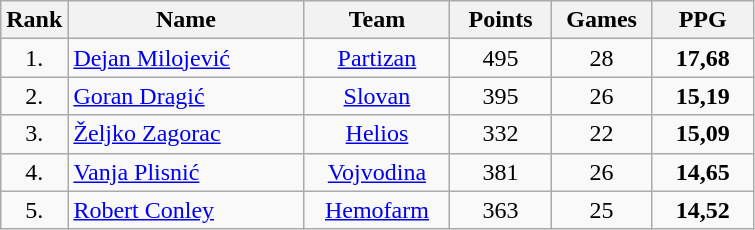<table class="wikitable" style="text-align: center;">
<tr>
<th>Rank</th>
<th width="150">Name</th>
<th width="90">Team</th>
<th width="60">Points</th>
<th width="60">Games</th>
<th width="60">PPG</th>
</tr>
<tr>
<td>1.</td>
<td align="left"> <a href='#'>Dejan Milojević</a></td>
<td><a href='#'>Partizan</a></td>
<td>495</td>
<td>28</td>
<td><strong>17,68</strong></td>
</tr>
<tr>
<td>2.</td>
<td align="left"> <a href='#'>Goran Dragić</a></td>
<td><a href='#'>Slovan</a></td>
<td>395</td>
<td>26</td>
<td><strong>15,19</strong></td>
</tr>
<tr>
<td>3.</td>
<td align="left"> <a href='#'>Željko Zagorac</a></td>
<td><a href='#'>Helios</a></td>
<td>332</td>
<td>22</td>
<td><strong>15,09</strong></td>
</tr>
<tr>
<td>4.</td>
<td align="left"> <a href='#'>Vanja Plisnić</a></td>
<td><a href='#'>Vojvodina</a></td>
<td>381</td>
<td>26</td>
<td><strong>14,65</strong></td>
</tr>
<tr>
<td>5.</td>
<td align="left"> <a href='#'>Robert Conley</a></td>
<td><a href='#'>Hemofarm</a></td>
<td>363</td>
<td>25</td>
<td><strong>14,52</strong></td>
</tr>
</table>
